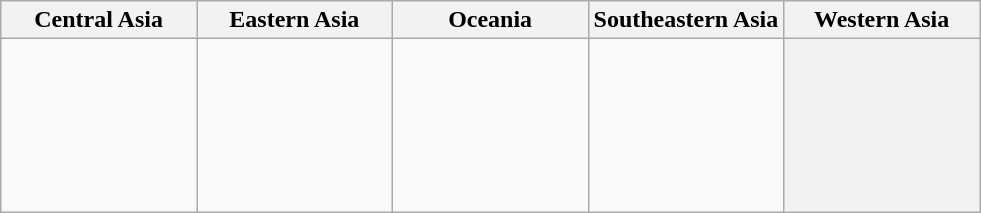<table class="wikitable">
<tr>
<th width=20%>Central Asia</th>
<th width=20%>Eastern Asia</th>
<th width=20%>Oceania</th>
<th width=20%>Southeastern Asia</th>
<th width=20%>Western Asia</th>
</tr>
<tr>
<td><br><br>
<br>
<br>
<br>
</td>
<td><br><br>
<br>
<br>
<br>
<br>
</td>
<td><br><br>
</td>
<td><br><br>
<br>
</td>
<th></th>
</tr>
</table>
